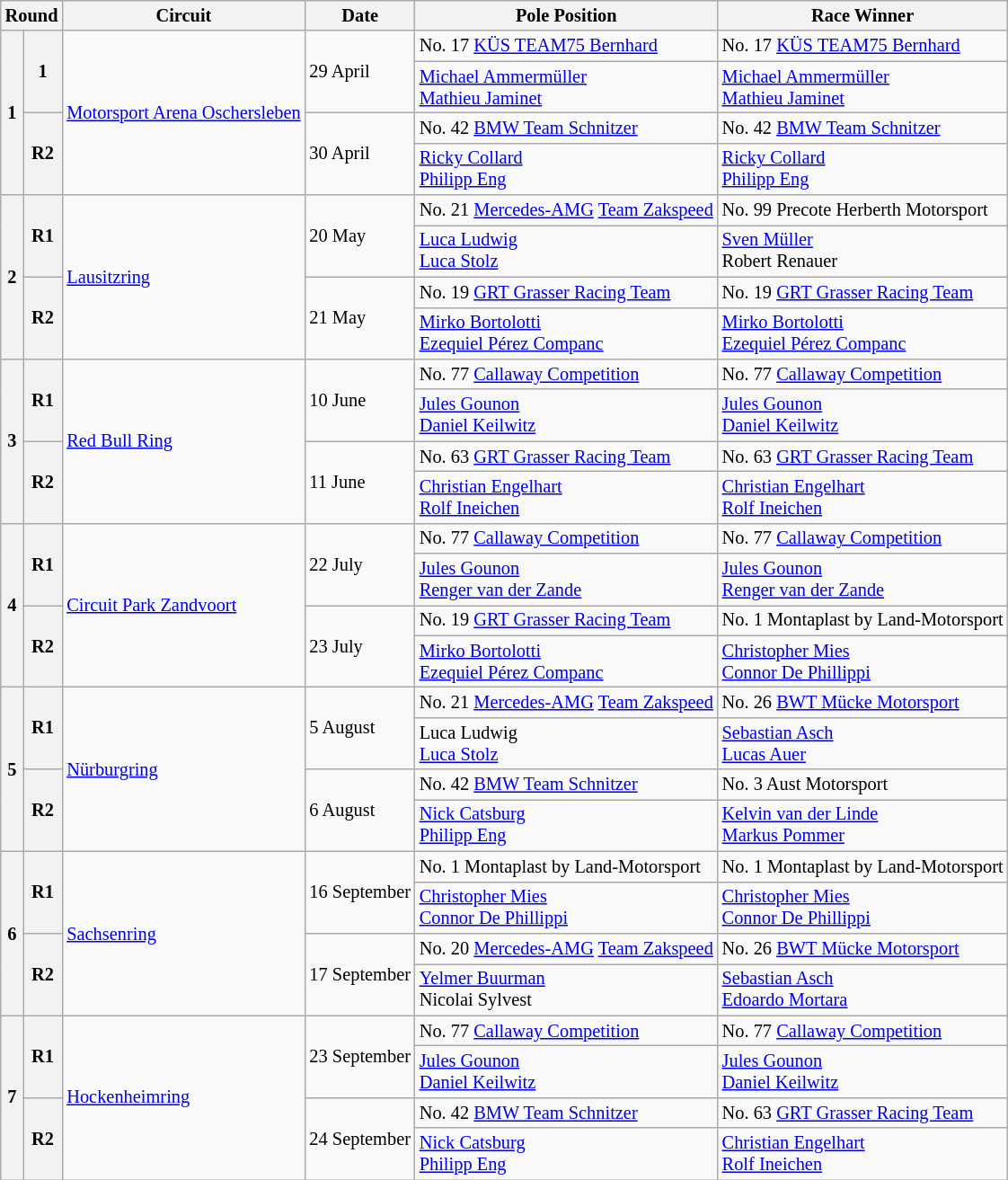<table class="wikitable" style="font-size: 85%;">
<tr>
<th colspan=2>Round</th>
<th>Circuit</th>
<th>Date</th>
<th>Pole Position</th>
<th>Race Winner</th>
</tr>
<tr>
<th rowspan=4>1</th>
<th rowspan=2>1</th>
<td rowspan=4> <a href='#'>Motorsport Arena Oschersleben</a></td>
<td rowspan=2>29 April</td>
<td> No. 17 <a href='#'>KÜS TEAM75 Bernhard</a></td>
<td> No. 17 <a href='#'>KÜS TEAM75 Bernhard</a></td>
</tr>
<tr>
<td> <a href='#'>Michael Ammermüller</a><br> <a href='#'>Mathieu Jaminet</a></td>
<td> <a href='#'>Michael Ammermüller</a><br> <a href='#'>Mathieu Jaminet</a></td>
</tr>
<tr>
<th rowspan=2>R2</th>
<td rowspan=2>30 April</td>
<td> No. 42 <a href='#'>BMW Team Schnitzer</a></td>
<td> No. 42 <a href='#'>BMW Team Schnitzer</a></td>
</tr>
<tr>
<td> <a href='#'>Ricky Collard</a><br> <a href='#'>Philipp Eng</a></td>
<td> <a href='#'>Ricky Collard</a><br> <a href='#'>Philipp Eng</a></td>
</tr>
<tr>
<th rowspan=4>2</th>
<th rowspan=2>R1</th>
<td rowspan=4> <a href='#'>Lausitzring</a></td>
<td rowspan=2>20 May</td>
<td> No. 21 <a href='#'>Mercedes-AMG</a> <a href='#'>Team Zakspeed</a></td>
<td> No. 99 Precote Herberth Motorsport</td>
</tr>
<tr>
<td> <a href='#'>Luca Ludwig</a><br> <a href='#'>Luca Stolz</a></td>
<td> <a href='#'>Sven Müller</a><br> Robert Renauer</td>
</tr>
<tr>
<th rowspan=2>R2</th>
<td rowspan=2>21 May</td>
<td> No. 19 <a href='#'>GRT Grasser Racing Team</a></td>
<td> No. 19 <a href='#'>GRT Grasser Racing Team</a></td>
</tr>
<tr>
<td> <a href='#'>Mirko Bortolotti</a><br> <a href='#'>Ezequiel Pérez Companc</a></td>
<td> <a href='#'>Mirko Bortolotti</a><br> <a href='#'>Ezequiel Pérez Companc</a></td>
</tr>
<tr>
<th rowspan=4>3</th>
<th rowspan=2>R1</th>
<td rowspan=4> <a href='#'>Red Bull Ring</a></td>
<td rowspan=2>10 June</td>
<td> No. 77 <a href='#'>Callaway Competition</a></td>
<td> No. 77 <a href='#'>Callaway Competition</a></td>
</tr>
<tr>
<td> <a href='#'>Jules Gounon</a><br> <a href='#'>Daniel Keilwitz</a></td>
<td> <a href='#'>Jules Gounon</a><br> <a href='#'>Daniel Keilwitz</a></td>
</tr>
<tr>
<th rowspan=2>R2</th>
<td rowspan=2>11 June</td>
<td> No. 63 <a href='#'>GRT Grasser Racing Team</a></td>
<td> No. 63 <a href='#'>GRT Grasser Racing Team</a></td>
</tr>
<tr>
<td> <a href='#'>Christian Engelhart</a><br> <a href='#'>Rolf Ineichen</a></td>
<td> <a href='#'>Christian Engelhart</a><br> <a href='#'>Rolf Ineichen</a></td>
</tr>
<tr>
<th rowspan=4>4</th>
<th rowspan=2>R1</th>
<td rowspan=4> <a href='#'>Circuit Park Zandvoort</a></td>
<td rowspan=2>22 July</td>
<td> No. 77 <a href='#'>Callaway Competition</a></td>
<td> No. 77 <a href='#'>Callaway Competition</a></td>
</tr>
<tr>
<td> <a href='#'>Jules Gounon</a><br> <a href='#'>Renger van der Zande</a></td>
<td> <a href='#'>Jules Gounon</a><br> <a href='#'>Renger van der Zande</a></td>
</tr>
<tr>
<th rowspan=2>R2</th>
<td rowspan=2>23 July</td>
<td> No. 19 <a href='#'>GRT Grasser Racing Team</a></td>
<td> No. 1 Montaplast by Land-Motorsport</td>
</tr>
<tr>
<td> <a href='#'>Mirko Bortolotti</a><br> <a href='#'>Ezequiel Pérez Companc</a></td>
<td> <a href='#'>Christopher Mies</a><br> <a href='#'>Connor De Phillippi</a></td>
</tr>
<tr>
<th rowspan=4>5</th>
<th rowspan=2>R1</th>
<td rowspan=4> <a href='#'>Nürburgring</a></td>
<td rowspan=2>5 August</td>
<td> No. 21 <a href='#'>Mercedes-AMG</a> <a href='#'>Team Zakspeed</a></td>
<td> No. 26 <a href='#'>BWT Mücke Motorsport</a></td>
</tr>
<tr>
<td> Luca Ludwig<br> <a href='#'>Luca Stolz</a></td>
<td> <a href='#'>Sebastian Asch</a><br> <a href='#'>Lucas Auer</a></td>
</tr>
<tr>
<th rowspan=2>R2</th>
<td rowspan=2>6 August</td>
<td> No. 42 <a href='#'>BMW Team Schnitzer</a></td>
<td> No. 3 Aust Motorsport</td>
</tr>
<tr>
<td> <a href='#'>Nick Catsburg</a><br> <a href='#'>Philipp Eng</a></td>
<td> <a href='#'>Kelvin van der Linde</a><br> <a href='#'>Markus Pommer</a></td>
</tr>
<tr>
<th rowspan=4>6</th>
<th rowspan=2>R1</th>
<td rowspan=4> <a href='#'>Sachsenring</a></td>
<td rowspan=2>16 September</td>
<td> No. 1 Montaplast by Land-Motorsport</td>
<td> No. 1 Montaplast by Land-Motorsport</td>
</tr>
<tr>
<td> <a href='#'>Christopher Mies</a><br> <a href='#'>Connor De Phillippi</a></td>
<td> <a href='#'>Christopher Mies</a><br> <a href='#'>Connor De Phillippi</a></td>
</tr>
<tr>
<th rowspan=2>R2</th>
<td rowspan=2>17 September</td>
<td> No. 20 <a href='#'>Mercedes-AMG</a> <a href='#'>Team Zakspeed</a></td>
<td> No. 26 <a href='#'>BWT Mücke Motorsport</a></td>
</tr>
<tr>
<td> <a href='#'>Yelmer Buurman</a><br> Nicolai Sylvest</td>
<td> <a href='#'>Sebastian Asch</a><br> <a href='#'>Edoardo Mortara</a></td>
</tr>
<tr>
<th rowspan=4>7</th>
<th rowspan=2>R1</th>
<td rowspan=4> <a href='#'>Hockenheimring</a></td>
<td rowspan=2>23 September</td>
<td> No. 77 <a href='#'>Callaway Competition</a></td>
<td> No. 77 <a href='#'>Callaway Competition</a></td>
</tr>
<tr>
<td> <a href='#'>Jules Gounon</a><br> <a href='#'>Daniel Keilwitz</a></td>
<td> <a href='#'>Jules Gounon</a><br> <a href='#'>Daniel Keilwitz</a></td>
</tr>
<tr>
<th rowspan=2>R2</th>
<td rowspan=2>24 September</td>
<td> No. 42 <a href='#'>BMW Team Schnitzer</a></td>
<td> No. 63 <a href='#'>GRT Grasser Racing Team</a></td>
</tr>
<tr>
<td> <a href='#'>Nick Catsburg</a><br> <a href='#'>Philipp Eng</a></td>
<td> <a href='#'>Christian Engelhart</a><br> <a href='#'>Rolf Ineichen</a></td>
</tr>
</table>
